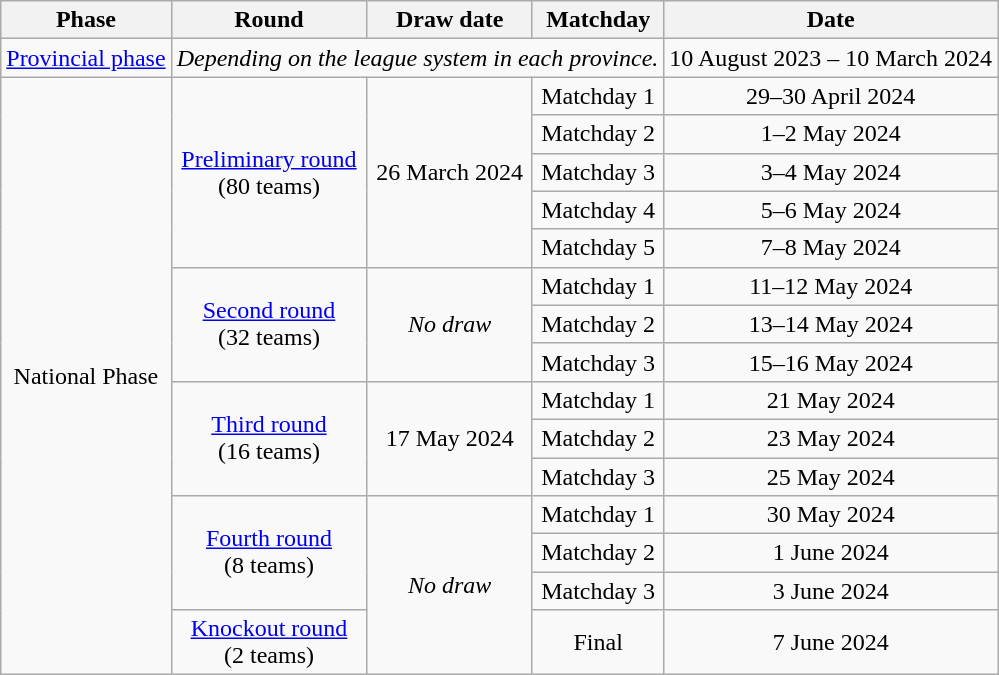<table class="wikitable" style="text-align:center">
<tr>
<th>Phase</th>
<th>Round</th>
<th>Draw date</th>
<th>Matchday</th>
<th>Date</th>
</tr>
<tr>
<td><a href='#'>Provincial phase</a></td>
<td colspan=3><em>Depending on the league system in each province.</em></td>
<td>10 August 2023 – 10 March 2024</td>
</tr>
<tr>
<td rowspan=17>National Phase</td>
<td rowspan=5><a href='#'>Preliminary round</a><br>(80 teams)</td>
<td rowspan=5>26 March 2024</td>
<td>Matchday 1</td>
<td>29–30 April 2024</td>
</tr>
<tr>
<td>Matchday 2</td>
<td>1–2 May 2024</td>
</tr>
<tr>
<td>Matchday 3</td>
<td>3–4 May 2024</td>
</tr>
<tr>
<td>Matchday 4</td>
<td>5–6 May 2024</td>
</tr>
<tr>
<td>Matchday 5</td>
<td>7–8 May 2024</td>
</tr>
<tr>
<td rowspan=3><a href='#'>Second round</a><br>(32 teams)</td>
<td rowspan=3><em>No draw</em></td>
<td>Matchday 1</td>
<td>11–12 May 2024</td>
</tr>
<tr>
<td>Matchday 2</td>
<td>13–14 May 2024</td>
</tr>
<tr>
<td>Matchday 3</td>
<td>15–16 May 2024</td>
</tr>
<tr>
<td rowspan=3><a href='#'>Third round</a><br>(16 teams)</td>
<td rowspan=3>17 May 2024</td>
<td>Matchday 1</td>
<td>21 May 2024</td>
</tr>
<tr>
<td>Matchday 2</td>
<td>23 May 2024</td>
</tr>
<tr>
<td>Matchday 3</td>
<td>25 May 2024</td>
</tr>
<tr>
<td rowspan=3><a href='#'>Fourth round</a><br>(8 teams)</td>
<td rowspan=6><em>No draw</em></td>
<td>Matchday 1</td>
<td>30 May 2024</td>
</tr>
<tr>
<td>Matchday 2</td>
<td>1 June 2024</td>
</tr>
<tr>
<td>Matchday 3</td>
<td>3 June 2024</td>
</tr>
<tr>
<td rowspan=3><a href='#'>Knockout round</a><br>(2 teams)</td>
<td>Final</td>
<td>7 June 2024</td>
</tr>
</table>
